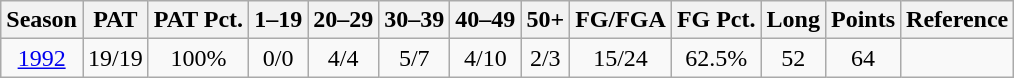<table class="wikitable" style="text-align:center">
<tr>
<th>Season</th>
<th>PAT</th>
<th>PAT Pct.</th>
<th>1–19</th>
<th>20–29</th>
<th>30–39</th>
<th>40–49</th>
<th>50+</th>
<th>FG/FGA</th>
<th>FG Pct.</th>
<th>Long</th>
<th>Points</th>
<th>Reference</th>
</tr>
<tr>
<td><a href='#'>1992</a></td>
<td>19/19</td>
<td>100%</td>
<td>0/0</td>
<td>4/4</td>
<td>5/7</td>
<td>4/10</td>
<td>2/3</td>
<td>15/24</td>
<td>62.5%</td>
<td>52</td>
<td>64</td>
<td></td>
</tr>
</table>
